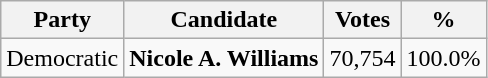<table class="wikitable">
<tr>
<th>Party</th>
<th>Candidate</th>
<th>Votes</th>
<th>%</th>
</tr>
<tr>
<td>Democratic</td>
<td><strong>Nicole A. Williams</strong></td>
<td>70,754</td>
<td>100.0%</td>
</tr>
</table>
